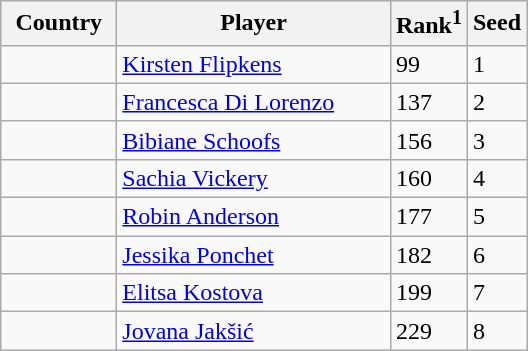<table class="sortable wikitable">
<tr>
<th width="70">Country</th>
<th width="175">Player</th>
<th>Rank<sup>1</sup></th>
<th>Seed</th>
</tr>
<tr>
<td></td>
<td><a href='#'>Kirsten Flipkens</a></td>
<td>99</td>
<td>1</td>
</tr>
<tr>
<td></td>
<td><a href='#'>Francesca Di Lorenzo</a></td>
<td>137</td>
<td>2</td>
</tr>
<tr>
<td></td>
<td><a href='#'>Bibiane Schoofs</a></td>
<td>156</td>
<td>3</td>
</tr>
<tr>
<td></td>
<td><a href='#'>Sachia Vickery</a></td>
<td>160</td>
<td>4</td>
</tr>
<tr>
<td></td>
<td><a href='#'>Robin Anderson</a></td>
<td>177</td>
<td>5</td>
</tr>
<tr>
<td></td>
<td><a href='#'>Jessika Ponchet</a></td>
<td>182</td>
<td>6</td>
</tr>
<tr>
<td></td>
<td><a href='#'>Elitsa Kostova</a></td>
<td>199</td>
<td>7</td>
</tr>
<tr>
<td></td>
<td><a href='#'>Jovana Jakšić</a></td>
<td>229</td>
<td>8</td>
</tr>
</table>
